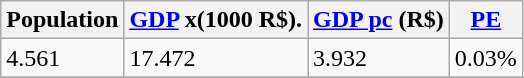<table class="wikitable" border="1">
<tr>
<th>Population </th>
<th><a href='#'>GDP</a> x(1000 R$).</th>
<th><a href='#'>GDP pc</a> (R$)</th>
<th><a href='#'>PE</a></th>
</tr>
<tr>
<td>4.561</td>
<td>17.472</td>
<td>3.932</td>
<td>0.03%</td>
</tr>
<tr>
</tr>
</table>
